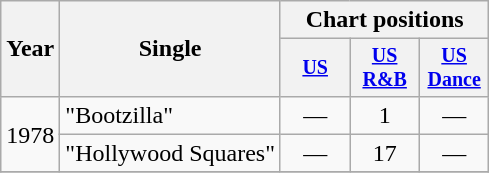<table class="wikitable" style="text-align:center;">
<tr>
<th rowspan="2">Year</th>
<th rowspan="2">Single</th>
<th colspan="3">Chart positions</th>
</tr>
<tr style="font-size:smaller;">
<th width="40"><a href='#'>US</a></th>
<th width="40"><a href='#'>US<br>R&B</a></th>
<th width="40"><a href='#'>US<br>Dance</a></th>
</tr>
<tr>
<td rowspan="2">1978</td>
<td align="left">"Bootzilla"</td>
<td>—</td>
<td>1</td>
<td>—</td>
</tr>
<tr>
<td align="left">"Hollywood Squares"</td>
<td>—</td>
<td>17</td>
<td>—</td>
</tr>
<tr>
</tr>
</table>
